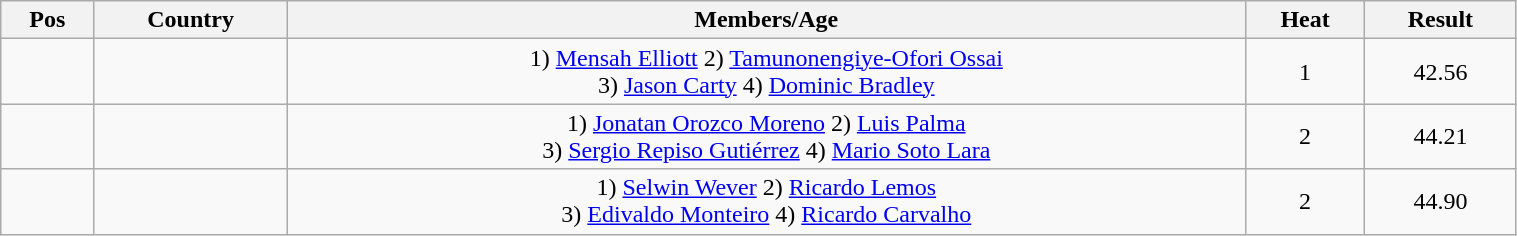<table class="wikitable"  style="text-align:center; width:80%;">
<tr>
<th>Pos</th>
<th>Country</th>
<th>Members/Age</th>
<th>Heat</th>
<th>Result</th>
</tr>
<tr>
<td align=center></td>
<td align=left></td>
<td>1) <a href='#'>Mensah Elliott</a> 2) <a href='#'>Tamunonengiye-Ofori Ossai</a><br>3) <a href='#'>Jason Carty</a> 4) <a href='#'>Dominic Bradley</a></td>
<td>1</td>
<td>42.56</td>
</tr>
<tr>
<td align=center></td>
<td align=left></td>
<td>1) <a href='#'>Jonatan Orozco Moreno</a> 2) <a href='#'>Luis Palma</a><br>3) <a href='#'>Sergio Repiso Gutiérrez</a> 4) <a href='#'>Mario Soto Lara</a></td>
<td>2</td>
<td>44.21</td>
</tr>
<tr>
<td align=center></td>
<td align=left></td>
<td>1) <a href='#'>Selwin Wever</a> 2) <a href='#'>Ricardo Lemos</a><br>3) <a href='#'>Edivaldo Monteiro</a> 4) <a href='#'>Ricardo Carvalho</a></td>
<td>2</td>
<td>44.90</td>
</tr>
</table>
